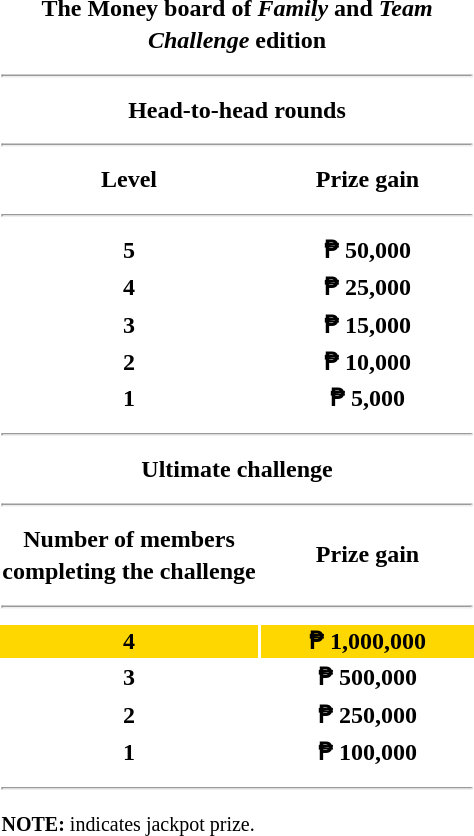<table class="toccolours" style="width: 20em; float:right; margin-left:1em; font-size:100%; line-height:1.3em; width:320px;">
<tr>
<th colspan="2">The Money board of <em>Family</em> and <em>Team Challenge</em> edition</th>
</tr>
<tr>
<td colspan="2"><hr></td>
</tr>
<tr>
<th colspan="2" style="text-align: center">Head-to-head rounds</th>
</tr>
<tr>
<td colspan="2"><hr></td>
</tr>
<tr>
<th width="170">Level</th>
<th>Prize gain</th>
</tr>
<tr>
<td colspan="2"><hr></td>
</tr>
<tr>
<th>5</th>
<th>₱ 50,000</th>
</tr>
<tr>
<th>4</th>
<th>₱ 25,000</th>
</tr>
<tr>
<th>3</th>
<th>₱ 15,000</th>
</tr>
<tr>
<th>2</th>
<th>₱ 10,000</th>
</tr>
<tr>
<th>1</th>
<th>₱ 5,000</th>
</tr>
<tr>
<td colspan="2"><hr></td>
</tr>
<tr>
<th colspan="2" style="text-align: center">Ultimate challenge</th>
</tr>
<tr>
<td colspan="2"><hr></td>
</tr>
<tr>
<td align="center" scope="col"><strong>Number of members<br>completing the challenge</strong></td>
<td align="center"><strong>Prize gain</strong></td>
</tr>
<tr>
<td colspan="2"><hr></td>
</tr>
<tr style="background:gold;">
<th>4</th>
<th>₱ 1,000,000</th>
</tr>
<tr>
<th>3</th>
<th>₱ 500,000</th>
</tr>
<tr>
<th>2</th>
<th>₱ 250,000</th>
</tr>
<tr>
<th>1</th>
<th>₱ 100,000</th>
</tr>
<tr>
<td colspan="2"><hr></td>
</tr>
<tr>
<td colspan="3"><small><strong>NOTE:</strong>  indicates jackpot prize.</small></td>
</tr>
<tr>
</tr>
</table>
